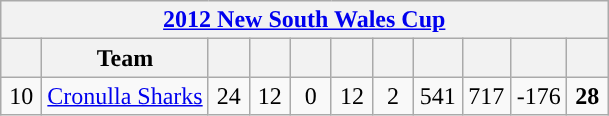<table class="wikitable" style="text-align:center">
<tr>
<th colspan="11"><a href='#'>2012 New South Wales Cup</a></th>
</tr>
<tr>
<th width="20"></th>
<th>Team</th>
<th width="20"></th>
<th width="20"></th>
<th width="20"></th>
<th width="20"></th>
<th width="20"></th>
<th width="25"></th>
<th width="25"></th>
<th width="30"></th>
<th width="20"></th>
</tr>
<tr style="background:">
<td>10</td>
<td style="text-align:left;"> <a href='#'>Cronulla Sharks</a></td>
<td>24</td>
<td>12</td>
<td>0</td>
<td>12</td>
<td>2</td>
<td>541</td>
<td>717</td>
<td>-176</td>
<td><strong>28</strong></td>
</tr>
</table>
